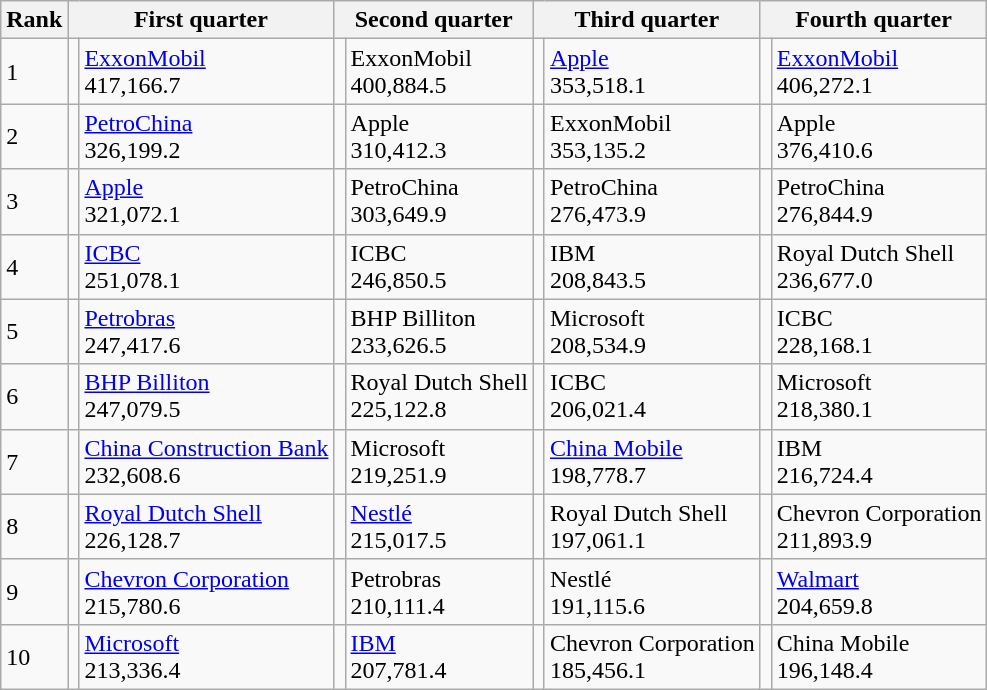<table class="wikitable">
<tr>
<th>Rank</th>
<th colspan=2>First quarter</th>
<th colspan=2>Second quarter</th>
<th colspan=2>Third quarter</th>
<th colspan=2>Fourth quarter</th>
</tr>
<tr>
<td>1</td>
<td></td>
<td><a href='#'>ExxonMobil</a> <br> 417,166.7</td>
<td></td>
<td>ExxonMobil <br> 400,884.5</td>
<td></td>
<td><a href='#'>Apple</a> <br> 353,518.1</td>
<td></td>
<td><a href='#'>ExxonMobil</a>  <br> 406,272.1</td>
</tr>
<tr>
<td>2</td>
<td></td>
<td><a href='#'>PetroChina</a> <br> 326,199.2</td>
<td></td>
<td>Apple <br> 310,412.3</td>
<td></td>
<td>ExxonMobil <br> 353,135.2</td>
<td></td>
<td>Apple <br> 376,410.6</td>
</tr>
<tr>
<td>3</td>
<td></td>
<td><a href='#'>Apple</a> <br> 321,072.1</td>
<td></td>
<td>PetroChina <br> 303,649.9</td>
<td></td>
<td>PetroChina <br> 276,473.9</td>
<td></td>
<td>PetroChina <br> 276,844.9</td>
</tr>
<tr>
<td>4</td>
<td></td>
<td><a href='#'>ICBC</a> <br> 251,078.1</td>
<td></td>
<td>ICBC <br> 246,850.5</td>
<td></td>
<td>IBM <br> 208,843.5</td>
<td> <br> </td>
<td>Royal Dutch Shell <br> 236,677.0</td>
</tr>
<tr>
<td>5</td>
<td></td>
<td><a href='#'>Petrobras</a> <br> 247,417.6</td>
<td> <br> </td>
<td>BHP Billiton <br> 233,626.5</td>
<td></td>
<td>Microsoft <br> 208,534.9</td>
<td></td>
<td>ICBC <br> 228,168.1</td>
</tr>
<tr>
<td>6</td>
<td> <br> </td>
<td><a href='#'>BHP Billiton</a> <br> 247,079.5</td>
<td> <br> </td>
<td>Royal Dutch Shell <br> 225,122.8</td>
<td></td>
<td>ICBC <br> 206,021.4</td>
<td></td>
<td>Microsoft <br> 218,380.1</td>
</tr>
<tr>
<td>7</td>
<td></td>
<td><a href='#'>China Construction Bank</a> <br> 232,608.6</td>
<td></td>
<td>Microsoft <br> 219,251.9</td>
<td></td>
<td><a href='#'>China Mobile</a> <br> 198,778.7</td>
<td></td>
<td>IBM <br> 216,724.4</td>
</tr>
<tr>
<td>8</td>
<td> <br> </td>
<td><a href='#'>Royal Dutch Shell</a> <br> 226,128.7</td>
<td></td>
<td><a href='#'>Nestlé</a> <br> 215,017.5</td>
<td> <br> </td>
<td>Royal Dutch Shell <br> 197,061.1</td>
<td></td>
<td>Chevron Corporation <br> 211,893.9</td>
</tr>
<tr>
<td>9</td>
<td></td>
<td><a href='#'>Chevron Corporation</a> <br> 215,780.6</td>
<td></td>
<td>Petrobras <br> 210,111.4</td>
<td></td>
<td>Nestlé <br> 191,115.6</td>
<td></td>
<td><a href='#'>Walmart</a> <br> 204,659.8</td>
</tr>
<tr>
<td>10</td>
<td></td>
<td><a href='#'>Microsoft</a> <br> 213,336.4</td>
<td></td>
<td><a href='#'>IBM</a> <br> 207,781.4</td>
<td></td>
<td>Chevron Corporation <br> 185,456.1</td>
<td></td>
<td>China Mobile <br> 196,148.4</td>
</tr>
</table>
